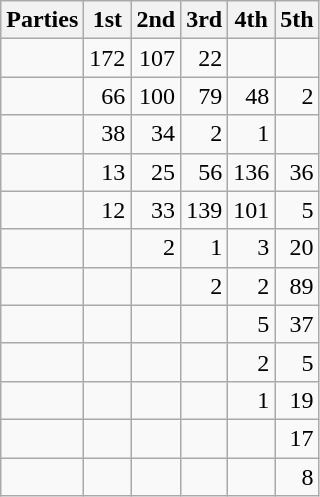<table class="wikitable" style="text-align:right;">
<tr>
<th style="text-align:left;">Parties</th>
<th>1st</th>
<th>2nd</th>
<th>3rd</th>
<th>4th</th>
<th>5th</th>
</tr>
<tr>
<td style="text-align:left;"></td>
<td>172</td>
<td>107</td>
<td>22</td>
<td></td>
<td></td>
</tr>
<tr>
<td style="text-align:left;"></td>
<td>66</td>
<td>100</td>
<td>79</td>
<td>48</td>
<td>2</td>
</tr>
<tr>
<td style="text-align:left;"></td>
<td>38</td>
<td>34</td>
<td>2</td>
<td>1</td>
<td></td>
</tr>
<tr>
<td style="text-align:left;"></td>
<td>13</td>
<td>25</td>
<td>56</td>
<td>136</td>
<td>36</td>
</tr>
<tr>
<td style="text-align:left;"></td>
<td>12</td>
<td>33</td>
<td>139</td>
<td>101</td>
<td>5</td>
</tr>
<tr>
<td style="text-align:left;"></td>
<td></td>
<td>2</td>
<td>1</td>
<td>3</td>
<td>20</td>
</tr>
<tr>
<td style="text-align:left;"></td>
<td></td>
<td></td>
<td>2</td>
<td>2</td>
<td>89</td>
</tr>
<tr>
<td style="text-align:left;"></td>
<td></td>
<td></td>
<td></td>
<td>5</td>
<td>37</td>
</tr>
<tr>
<td style="text-align:left;"></td>
<td></td>
<td></td>
<td></td>
<td>2</td>
<td>5</td>
</tr>
<tr>
<td style="text-align:left;"></td>
<td></td>
<td></td>
<td></td>
<td>1</td>
<td>19</td>
</tr>
<tr>
<td style="text-align:left;"></td>
<td></td>
<td></td>
<td></td>
<td></td>
<td>17</td>
</tr>
<tr>
<td style="text-align:left;"></td>
<td></td>
<td></td>
<td></td>
<td></td>
<td>8</td>
</tr>
</table>
